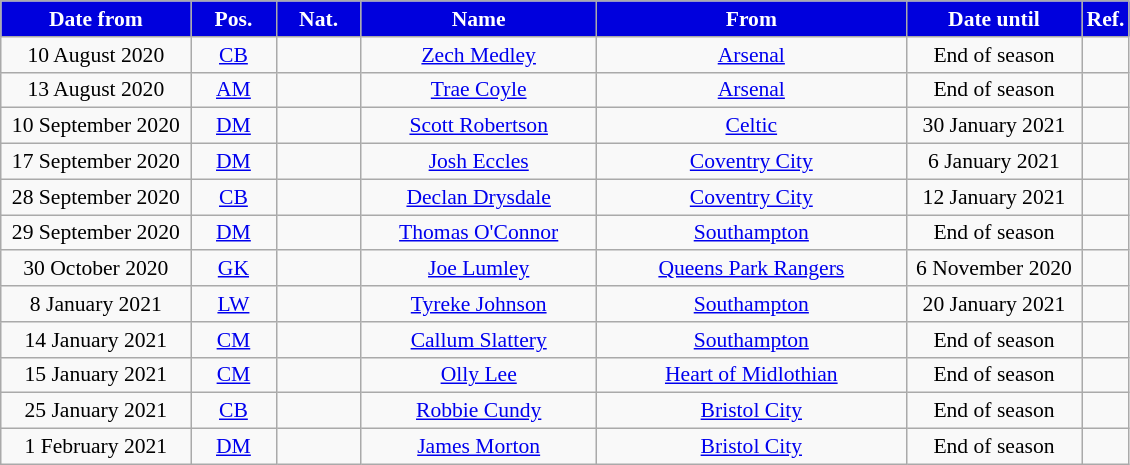<table class="wikitable"  style="text-align:center; font-size:90%; ">
<tr>
<th style="background:#0000DD;color:#FFFFFF; width:120px;">Date from</th>
<th style="background:#0000DD;color:#FFFFFF; width:50px;">Pos.</th>
<th style="background:#0000DD;color:#FFFFFF; width:50px;">Nat.</th>
<th style="background:#0000DD;color:#FFFFFF; width:150px;">Name</th>
<th style="background:#0000DD;color:#FFFFFF; width:200px;">From</th>
<th style="background:#0000DD;color:#FFFFFF; width:110px;">Date until</th>
<th style="background:#0000DD;color:#FFFFFF; width:25px;">Ref.</th>
</tr>
<tr>
<td>10 August 2020</td>
<td><a href='#'>CB</a></td>
<td></td>
<td><a href='#'>Zech Medley</a></td>
<td> <a href='#'>Arsenal</a></td>
<td>End of season</td>
<td></td>
</tr>
<tr>
<td>13 August 2020</td>
<td><a href='#'>AM</a></td>
<td></td>
<td><a href='#'>Trae Coyle</a></td>
<td> <a href='#'>Arsenal</a></td>
<td>End of season</td>
<td></td>
</tr>
<tr>
<td>10 September 2020</td>
<td><a href='#'>DM</a></td>
<td></td>
<td><a href='#'>Scott Robertson</a></td>
<td> <a href='#'>Celtic</a></td>
<td>30 January 2021</td>
<td></td>
</tr>
<tr>
<td>17 September 2020</td>
<td><a href='#'>DM</a></td>
<td></td>
<td><a href='#'>Josh Eccles</a></td>
<td> <a href='#'>Coventry City</a></td>
<td>6 January 2021</td>
<td></td>
</tr>
<tr>
<td>28 September 2020</td>
<td><a href='#'>CB</a></td>
<td></td>
<td><a href='#'>Declan Drysdale</a></td>
<td> <a href='#'>Coventry City</a></td>
<td>12 January 2021</td>
<td></td>
</tr>
<tr>
<td>29 September 2020</td>
<td><a href='#'>DM</a></td>
<td></td>
<td><a href='#'>Thomas O'Connor</a></td>
<td> <a href='#'>Southampton</a></td>
<td>End of season</td>
<td></td>
</tr>
<tr>
<td>30 October 2020</td>
<td><a href='#'>GK</a></td>
<td></td>
<td><a href='#'>Joe Lumley</a></td>
<td> <a href='#'>Queens Park Rangers</a></td>
<td>6 November 2020</td>
<td></td>
</tr>
<tr>
<td>8 January 2021</td>
<td><a href='#'>LW</a></td>
<td></td>
<td><a href='#'>Tyreke Johnson</a></td>
<td> <a href='#'>Southampton</a></td>
<td>20 January 2021</td>
<td></td>
</tr>
<tr>
<td>14 January 2021</td>
<td><a href='#'>CM</a></td>
<td></td>
<td><a href='#'>Callum Slattery</a></td>
<td> <a href='#'>Southampton</a></td>
<td>End of season</td>
<td></td>
</tr>
<tr>
<td>15 January 2021</td>
<td><a href='#'>CM</a></td>
<td></td>
<td><a href='#'>Olly Lee</a></td>
<td> <a href='#'>Heart of Midlothian</a></td>
<td>End of season</td>
<td></td>
</tr>
<tr>
<td>25 January 2021</td>
<td><a href='#'>CB</a></td>
<td></td>
<td><a href='#'>Robbie Cundy</a></td>
<td> <a href='#'>Bristol City</a></td>
<td>End of season</td>
<td></td>
</tr>
<tr>
<td>1 February 2021</td>
<td><a href='#'>DM</a></td>
<td></td>
<td><a href='#'>James Morton</a></td>
<td> <a href='#'>Bristol City</a></td>
<td>End of season</td>
<td></td>
</tr>
</table>
